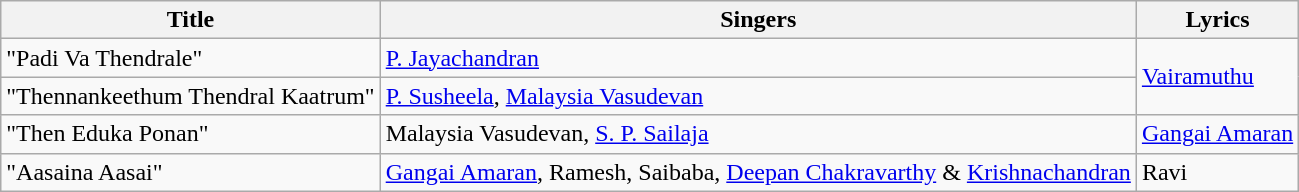<table class="wikitable">
<tr>
<th>Title</th>
<th>Singers</th>
<th>Lyrics</th>
</tr>
<tr>
<td>"Padi Va Thendrale"</td>
<td><a href='#'>P. Jayachandran</a></td>
<td rowspan="2"><a href='#'>Vairamuthu</a></td>
</tr>
<tr>
<td>"Thennankeethum Thendral Kaatrum"</td>
<td><a href='#'>P. Susheela</a>, <a href='#'>Malaysia Vasudevan</a></td>
</tr>
<tr>
<td>"Then Eduka Ponan"</td>
<td>Malaysia Vasudevan, <a href='#'>S. P. Sailaja</a></td>
<td><a href='#'>Gangai Amaran</a></td>
</tr>
<tr>
<td>"Aasaina Aasai"</td>
<td><a href='#'>Gangai Amaran</a>, Ramesh, Saibaba, <a href='#'>Deepan Chakravarthy</a> & <a href='#'>Krishnachandran</a></td>
<td>Ravi</td>
</tr>
</table>
